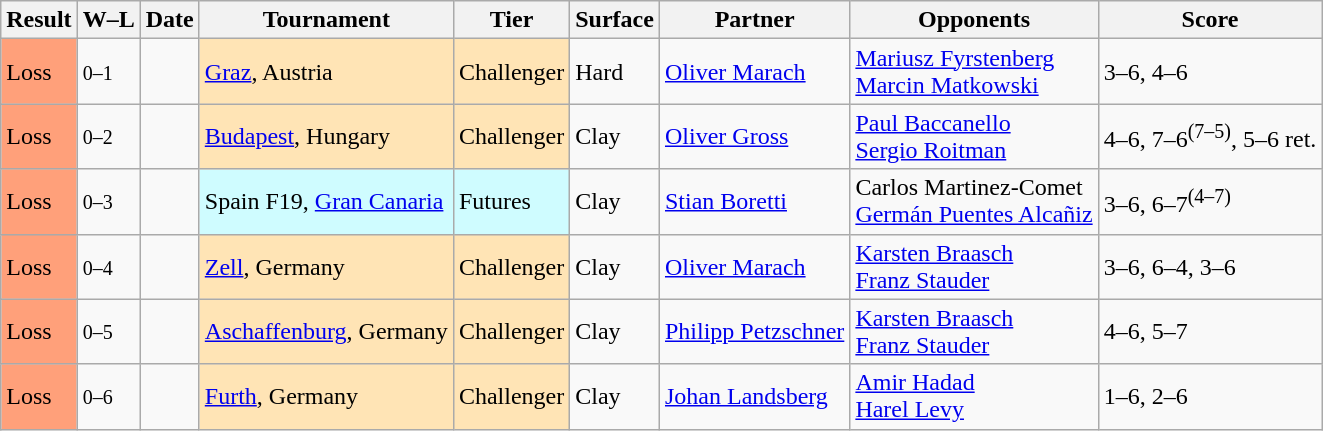<table class="sortable wikitable">
<tr>
<th>Result</th>
<th class="unsortable">W–L</th>
<th>Date</th>
<th>Tournament</th>
<th>Tier</th>
<th>Surface</th>
<th>Partner</th>
<th>Opponents</th>
<th class="unsortable">Score</th>
</tr>
<tr>
<td style="background:#ffa07a;">Loss</td>
<td><small>0–1</small></td>
<td></td>
<td style="background:moccasin;"><a href='#'>Graz</a>, Austria</td>
<td style="background:moccasin;">Challenger</td>
<td>Hard</td>
<td> <a href='#'>Oliver Marach</a></td>
<td> <a href='#'>Mariusz Fyrstenberg</a> <br>  <a href='#'>Marcin Matkowski</a></td>
<td>3–6, 4–6</td>
</tr>
<tr>
<td style="background:#ffa07a;">Loss</td>
<td><small>0–2</small></td>
<td></td>
<td style="background:moccasin;"><a href='#'>Budapest</a>, Hungary</td>
<td style="background:moccasin;">Challenger</td>
<td>Clay</td>
<td> <a href='#'>Oliver Gross</a></td>
<td> <a href='#'>Paul Baccanello</a> <br>  <a href='#'>Sergio Roitman</a></td>
<td>4–6, 7–6<sup>(7–5)</sup>, 5–6 ret.</td>
</tr>
<tr>
<td style="background:#ffa07a;">Loss</td>
<td><small>0–3</small></td>
<td></td>
<td style="background:#cffcff;">Spain F19, <a href='#'>Gran Canaria</a></td>
<td style="background:#cffcff;">Futures</td>
<td>Clay</td>
<td> <a href='#'>Stian Boretti</a></td>
<td> Carlos Martinez-Comet <br>  <a href='#'>Germán Puentes Alcañiz</a></td>
<td>3–6, 6–7<sup>(4–7)</sup></td>
</tr>
<tr>
<td style="background:#ffa07a;">Loss</td>
<td><small>0–4</small></td>
<td></td>
<td style="background:moccasin;"><a href='#'>Zell</a>, Germany</td>
<td style="background:moccasin;">Challenger</td>
<td>Clay</td>
<td> <a href='#'>Oliver Marach</a></td>
<td> <a href='#'>Karsten Braasch</a> <br>  <a href='#'>Franz Stauder</a></td>
<td>3–6, 6–4, 3–6</td>
</tr>
<tr>
<td style="background:#ffa07a;">Loss</td>
<td><small>0–5</small></td>
<td></td>
<td style="background:moccasin;"><a href='#'>Aschaffenburg</a>, Germany</td>
<td style="background:moccasin;">Challenger</td>
<td>Clay</td>
<td> <a href='#'>Philipp Petzschner</a></td>
<td> <a href='#'>Karsten Braasch</a> <br>  <a href='#'>Franz Stauder</a></td>
<td>4–6, 5–7</td>
</tr>
<tr>
<td style="background:#ffa07a;">Loss</td>
<td><small>0–6</small></td>
<td></td>
<td style="background:moccasin;"><a href='#'>Furth</a>, Germany</td>
<td style="background:moccasin;">Challenger</td>
<td>Clay</td>
<td> <a href='#'>Johan Landsberg</a></td>
<td> <a href='#'>Amir Hadad</a> <br>  <a href='#'>Harel Levy</a></td>
<td>1–6, 2–6</td>
</tr>
</table>
